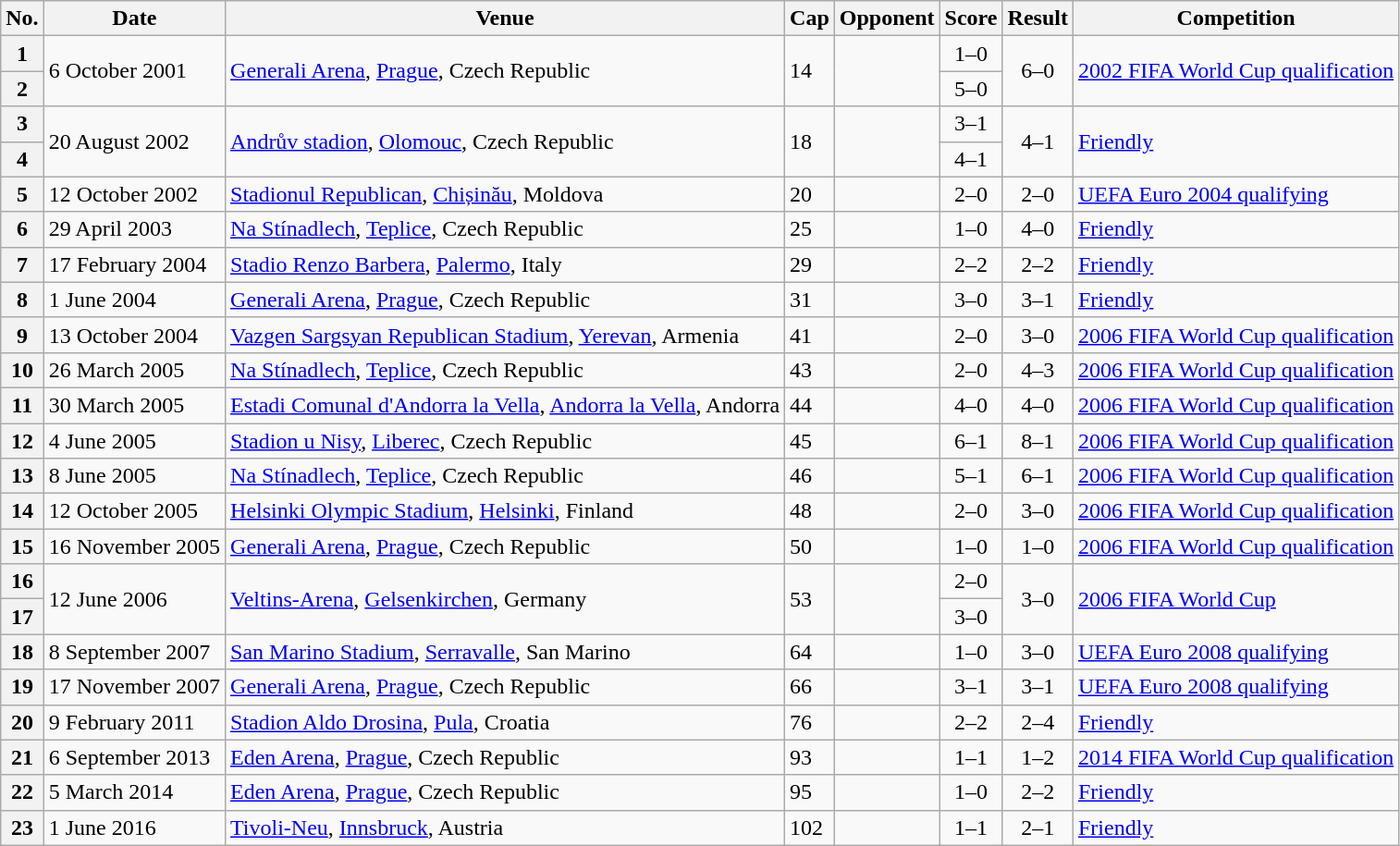<table class="wikitable sortable">
<tr>
<th scope="col">No.</th>
<th scope="col" data-sort-type="date">Date</th>
<th scope="col">Venue</th>
<th scope="col">Cap</th>
<th scope="col">Opponent</th>
<th scope="col">Score</th>
<th scope="col">Result</th>
<th scope="col">Competition</th>
</tr>
<tr>
<th scope=row>1</th>
<td rowspan="2">6 October 2001</td>
<td rowspan="2"><a href='#'>Generali Arena</a>, <a href='#'>Prague</a>, Czech Republic</td>
<td rowspan="2">14</td>
<td rowspan="2"></td>
<td align="center">1–0</td>
<td rowspan="2" align="center">6–0</td>
<td rowspan="2"><a href='#'>2002 FIFA World Cup qualification</a></td>
</tr>
<tr>
<th scope=row>2</th>
<td align="center">5–0</td>
</tr>
<tr>
<th scope=row>3</th>
<td rowspan="2">20 August 2002</td>
<td rowspan="2"><a href='#'>Andrův stadion</a>, <a href='#'>Olomouc</a>, Czech Republic</td>
<td rowspan="2">18</td>
<td rowspan="2"></td>
<td align="center">3–1</td>
<td rowspan="2" align="center">4–1</td>
<td rowspan="2"><a href='#'>Friendly</a></td>
</tr>
<tr>
<th scope=row>4</th>
<td align="center">4–1</td>
</tr>
<tr>
<th scope=row>5</th>
<td>12 October 2002</td>
<td><a href='#'>Stadionul Republican</a>, <a href='#'>Chișinău</a>, Moldova</td>
<td>20</td>
<td></td>
<td align="center">2–0</td>
<td align="center">2–0</td>
<td><a href='#'>UEFA Euro 2004 qualifying</a></td>
</tr>
<tr>
<th scope=row>6</th>
<td>29 April 2003</td>
<td><a href='#'>Na Stínadlech</a>, <a href='#'>Teplice</a>, Czech Republic</td>
<td>25</td>
<td></td>
<td align="center">1–0</td>
<td align="center">4–0</td>
<td><a href='#'>Friendly</a></td>
</tr>
<tr>
<th scope=row>7</th>
<td>17 February 2004</td>
<td><a href='#'>Stadio Renzo Barbera</a>, <a href='#'>Palermo</a>, Italy</td>
<td>29</td>
<td></td>
<td align="center">2–2</td>
<td align="center">2–2</td>
<td><a href='#'>Friendly</a></td>
</tr>
<tr>
<th scope=row>8</th>
<td>1 June 2004</td>
<td><a href='#'>Generali Arena</a>, <a href='#'>Prague</a>, Czech Republic</td>
<td>31</td>
<td></td>
<td align="center">3–0</td>
<td align="center">3–1</td>
<td><a href='#'>Friendly</a></td>
</tr>
<tr>
<th scope=row>9</th>
<td>13 October 2004</td>
<td><a href='#'>Vazgen Sargsyan Republican Stadium</a>, <a href='#'>Yerevan</a>, Armenia</td>
<td>41</td>
<td></td>
<td align="center">2–0</td>
<td align="center">3–0</td>
<td><a href='#'>2006 FIFA World Cup qualification</a></td>
</tr>
<tr>
<th scope=row>10</th>
<td>26 March 2005</td>
<td><a href='#'>Na Stínadlech</a>, <a href='#'>Teplice</a>, Czech Republic</td>
<td>43</td>
<td></td>
<td align="center">2–0</td>
<td align="center">4–3</td>
<td><a href='#'>2006 FIFA World Cup qualification</a></td>
</tr>
<tr>
<th scope=row>11</th>
<td>30 March 2005</td>
<td><a href='#'>Estadi Comunal d'Andorra la Vella</a>, <a href='#'>Andorra la Vella</a>, Andorra</td>
<td>44</td>
<td></td>
<td align="center">4–0</td>
<td align="center">4–0</td>
<td><a href='#'>2006 FIFA World Cup qualification</a></td>
</tr>
<tr>
<th scope=row>12</th>
<td>4 June 2005</td>
<td><a href='#'>Stadion u Nisy</a>, <a href='#'>Liberec</a>, Czech Republic</td>
<td>45</td>
<td></td>
<td align="center">6–1</td>
<td align="center">8–1</td>
<td><a href='#'>2006 FIFA World Cup qualification</a></td>
</tr>
<tr>
<th scope=row>13</th>
<td>8 June 2005</td>
<td><a href='#'>Na Stínadlech</a>, <a href='#'>Teplice</a>, Czech Republic</td>
<td>46</td>
<td></td>
<td align="center">5–1</td>
<td align="center">6–1</td>
<td><a href='#'>2006 FIFA World Cup qualification</a></td>
</tr>
<tr>
<th scope=row>14</th>
<td>12 October 2005</td>
<td><a href='#'>Helsinki Olympic Stadium</a>, <a href='#'>Helsinki</a>, Finland</td>
<td>48</td>
<td></td>
<td align="center">2–0</td>
<td align="center">3–0</td>
<td><a href='#'>2006 FIFA World Cup qualification</a></td>
</tr>
<tr>
<th scope=row>15</th>
<td>16 November 2005</td>
<td><a href='#'>Generali Arena</a>, <a href='#'>Prague</a>, Czech Republic</td>
<td>50</td>
<td></td>
<td align="center">1–0</td>
<td align="center">1–0</td>
<td><a href='#'>2006 FIFA World Cup qualification</a></td>
</tr>
<tr>
<th scope=row>16</th>
<td rowspan="2">12 June 2006</td>
<td rowspan="2"><a href='#'>Veltins-Arena</a>, <a href='#'>Gelsenkirchen</a>, Germany</td>
<td rowspan="2">53</td>
<td rowspan="2"></td>
<td align="center">2–0</td>
<td rowspan="2" align="center">3–0</td>
<td rowspan="2"><a href='#'>2006 FIFA World Cup</a></td>
</tr>
<tr>
<th scope=row>17</th>
<td align="center">3–0</td>
</tr>
<tr>
<th scope=row>18</th>
<td>8 September 2007</td>
<td><a href='#'>San Marino Stadium</a>, <a href='#'>Serravalle</a>, San Marino</td>
<td>64</td>
<td></td>
<td align="center">1–0</td>
<td align="center">3–0</td>
<td><a href='#'>UEFA Euro 2008 qualifying</a></td>
</tr>
<tr>
<th scope=row>19</th>
<td>17 November 2007</td>
<td><a href='#'>Generali Arena</a>, <a href='#'>Prague</a>, Czech Republic</td>
<td>66</td>
<td></td>
<td align="center">3–1</td>
<td align="center">3–1</td>
<td><a href='#'>UEFA Euro 2008 qualifying</a></td>
</tr>
<tr>
<th scope=row>20</th>
<td>9 February 2011</td>
<td><a href='#'>Stadion Aldo Drosina</a>, <a href='#'>Pula</a>, Croatia</td>
<td>76</td>
<td></td>
<td align="center">2–2</td>
<td align="center">2–4</td>
<td><a href='#'>Friendly</a></td>
</tr>
<tr>
<th scope=row>21</th>
<td>6 September 2013</td>
<td><a href='#'>Eden Arena</a>, <a href='#'>Prague</a>, Czech Republic</td>
<td>93</td>
<td></td>
<td align="center">1–1</td>
<td align="center">1–2</td>
<td><a href='#'>2014 FIFA World Cup qualification</a></td>
</tr>
<tr>
<th scope=row>22</th>
<td>5 March 2014</td>
<td><a href='#'>Eden Arena</a>, <a href='#'>Prague</a>, Czech Republic</td>
<td>95</td>
<td></td>
<td align="center">1–0</td>
<td align="center">2–2</td>
<td><a href='#'>Friendly</a></td>
</tr>
<tr>
<th scope=row>23</th>
<td>1 June 2016</td>
<td><a href='#'>Tivoli-Neu</a>, <a href='#'>Innsbruck</a>, Austria</td>
<td>102</td>
<td></td>
<td align="center">1–1</td>
<td align="center">2–1</td>
<td><a href='#'>Friendly</a></td>
</tr>
</table>
